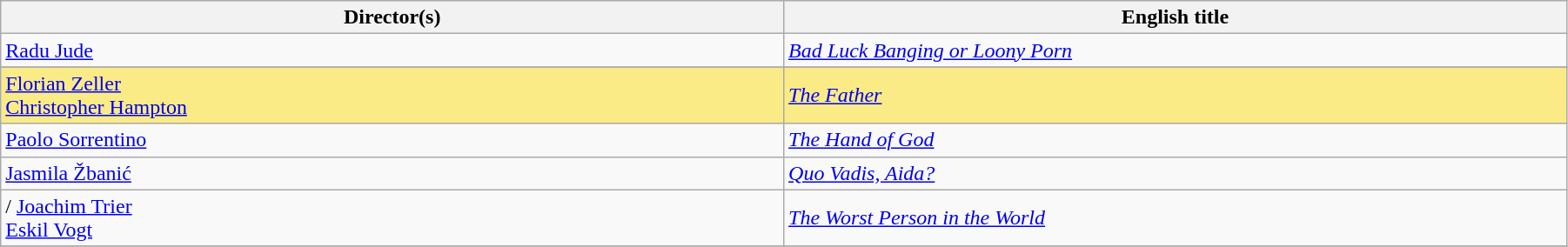<table class="wikitable" width="95%" cellpadding="5">
<tr>
<th width="25%">Director(s)</th>
<th width="25%">English title</th>
</tr>
<tr>
<td> <a href='#'>Radu Jude</a></td>
<td><em><a href='#'>Bad Luck Banging or Loony Porn</a></em></td>
</tr>
<tr>
</tr>
<tr style="background:#FAEB86">
<td> <a href='#'>Florian Zeller</a><br>  <a href='#'>Christopher Hampton</a></td>
<td><em><a href='#'>The Father</a></em></td>
</tr>
<tr>
<td> <a href='#'>Paolo Sorrentino</a></td>
<td><em><a href='#'>The Hand of God</a></em></td>
</tr>
<tr>
<td> <a href='#'>Jasmila Žbanić</a></td>
<td><em><a href='#'>Quo Vadis, Aida?</a></em></td>
</tr>
<tr>
<td> /  <a href='#'>Joachim Trier</a><br>  <a href='#'>Eskil Vogt</a></td>
<td><em><a href='#'>The Worst Person in the World</a></em></td>
</tr>
<tr>
</tr>
</table>
